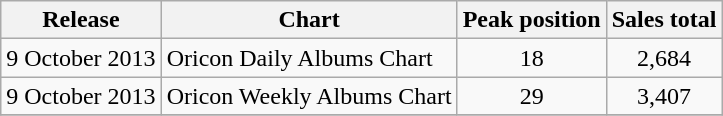<table class="wikitable">
<tr>
<th>Release</th>
<th>Chart</th>
<th>Peak position</th>
<th>Sales total</th>
</tr>
<tr>
<td>9 October 2013</td>
<td>Oricon Daily Albums Chart</td>
<td align="center">18</td>
<td align="center">2,684</td>
</tr>
<tr>
<td>9 October 2013</td>
<td>Oricon Weekly Albums Chart</td>
<td align="center">29</td>
<td align="center">3,407</td>
</tr>
<tr>
</tr>
</table>
